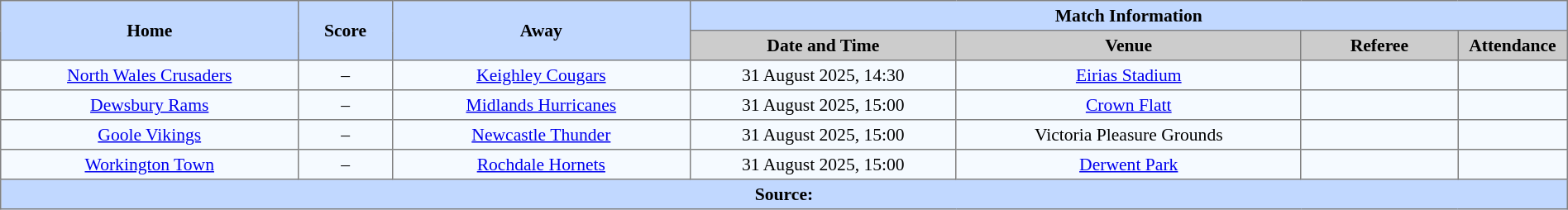<table border=1 style="border-collapse:collapse; font-size:90%; text-align:center;" cellpadding=3 cellspacing=0 width=100%>
<tr bgcolor=#C1D8FF>
<th scope="col" rowspan=2 width=19%>Home</th>
<th scope="col" rowspan=2 width=6%>Score</th>
<th scope="col" rowspan=2 width=19%>Away</th>
<th colspan=4>Match Information</th>
</tr>
<tr bgcolor=#CCCCCC>
<th scope="col" width=17%>Date and Time</th>
<th scope="col" width=22%>Venue</th>
<th scope="col" width=10%>Referee</th>
<th scope="col" width=7%>Attendance</th>
</tr>
<tr bgcolor=#F5FAFF>
<td>  <a href='#'>North Wales Crusaders</a></td>
<td>–</td>
<td> <a href='#'>Keighley Cougars</a></td>
<td>31 August 2025, 14:30</td>
<td><a href='#'>Eirias Stadium</a></td>
<td></td>
<td></td>
</tr>
<tr bgcolor=#F5FAFF>
<td> <a href='#'>Dewsbury Rams</a></td>
<td>–</td>
<td> <a href='#'>Midlands Hurricanes</a></td>
<td>31 August 2025, 15:00</td>
<td><a href='#'>Crown Flatt</a></td>
<td></td>
<td></td>
</tr>
<tr bgcolor=#F5FAFF>
<td> <a href='#'>Goole Vikings</a></td>
<td>–</td>
<td> <a href='#'>Newcastle Thunder</a></td>
<td>31 August 2025, 15:00</td>
<td>Victoria Pleasure Grounds</td>
<td></td>
<td></td>
</tr>
<tr bgcolor=#F5FAFF>
<td> <a href='#'>Workington Town</a></td>
<td>–</td>
<td> <a href='#'>Rochdale Hornets</a></td>
<td>31 August 2025, 15:00</td>
<td><a href='#'>Derwent Park</a></td>
<td></td>
<td></td>
</tr>
<tr style="background:#c1d8ff;">
<th colspan=7>Source:</th>
</tr>
</table>
